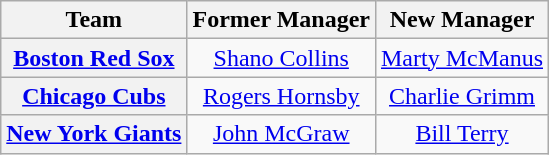<table class="wikitable plainrowheaders" style="text-align:center;">
<tr>
<th>Team</th>
<th>Former Manager</th>
<th>New Manager</th>
</tr>
<tr>
<th scope="row" style="text-align:center;"><a href='#'>Boston Red Sox</a></th>
<td><a href='#'>Shano Collins</a></td>
<td><a href='#'>Marty McManus</a></td>
</tr>
<tr>
<th scope="row" style="text-align:center;"><a href='#'>Chicago Cubs</a></th>
<td><a href='#'>Rogers Hornsby</a></td>
<td><a href='#'>Charlie Grimm</a></td>
</tr>
<tr>
<th scope="row" style="text-align:center;"><a href='#'>New York Giants</a></th>
<td><a href='#'>John McGraw</a></td>
<td><a href='#'>Bill Terry</a></td>
</tr>
</table>
